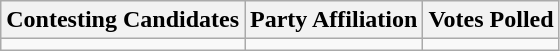<table class="wikitable sortable">
<tr>
<th>Contesting Candidates</th>
<th>Party Affiliation</th>
<th>Votes Polled</th>
</tr>
<tr>
<td></td>
<td></td>
<td></td>
</tr>
</table>
